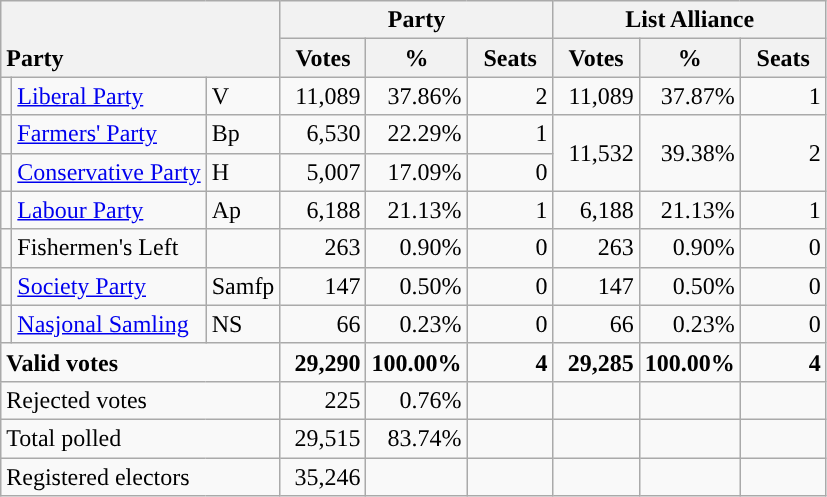<table class="wikitable" border="1" style="text-align:right;">
<tr>
<th style="text-align:left;" valign=bottom rowspan=2 colspan=3>Party</th>
<th colspan=3>Party</th>
<th colspan=3>List Alliance</th>
</tr>
<tr>
<th align=center valign=bottom width="50">Votes</th>
<th align=center valign=bottom width="50">%</th>
<th align=center valign=bottom width="50">Seats</th>
<th align=center valign=bottom width="50">Votes</th>
<th align=center valign=bottom width="50">%</th>
<th align=center valign=bottom width="50">Seats</th>
</tr>
<tr>
<td style="color:inherit;background:"></td>
<td align=left><a href='#'>Liberal Party</a></td>
<td align=left>V</td>
<td>11,089</td>
<td>37.86%</td>
<td>2</td>
<td>11,089</td>
<td>37.87%</td>
<td>1</td>
</tr>
<tr>
<td style="color:inherit;background:"></td>
<td align=left><a href='#'>Farmers' Party</a></td>
<td align=left>Bp</td>
<td>6,530</td>
<td>22.29%</td>
<td>1</td>
<td rowspan=2>11,532</td>
<td rowspan=2>39.38%</td>
<td rowspan=2>2</td>
</tr>
<tr>
<td style="color:inherit;background:"></td>
<td align=left><a href='#'>Conservative Party</a></td>
<td align=left>H</td>
<td>5,007</td>
<td>17.09%</td>
<td>0</td>
</tr>
<tr>
<td style="color:inherit;background:"></td>
<td align=left><a href='#'>Labour Party</a></td>
<td align=left>Ap</td>
<td>6,188</td>
<td>21.13%</td>
<td>1</td>
<td>6,188</td>
<td>21.13%</td>
<td>1</td>
</tr>
<tr>
<td></td>
<td align=left>Fishermen's Left</td>
<td align=left></td>
<td>263</td>
<td>0.90%</td>
<td>0</td>
<td>263</td>
<td>0.90%</td>
<td>0</td>
</tr>
<tr>
<td></td>
<td align=left><a href='#'>Society Party</a></td>
<td align=left>Samfp</td>
<td>147</td>
<td>0.50%</td>
<td>0</td>
<td>147</td>
<td>0.50%</td>
<td>0</td>
</tr>
<tr>
<td style="color:inherit;background:"></td>
<td align=left><a href='#'>Nasjonal Samling</a></td>
<td align=left>NS</td>
<td>66</td>
<td>0.23%</td>
<td>0</td>
<td>66</td>
<td>0.23%</td>
<td>0</td>
</tr>
<tr style="font-weight:bold">
<td align=left colspan=3>Valid votes</td>
<td>29,290</td>
<td>100.00%</td>
<td>4</td>
<td>29,285</td>
<td>100.00%</td>
<td>4</td>
</tr>
<tr>
<td align=left colspan=3>Rejected votes</td>
<td>225</td>
<td>0.76%</td>
<td></td>
<td></td>
<td></td>
<td></td>
</tr>
<tr>
<td align=left colspan=3>Total polled</td>
<td>29,515</td>
<td>83.74%</td>
<td></td>
<td></td>
<td></td>
<td></td>
</tr>
<tr>
<td align=left colspan=3>Registered electors</td>
<td>35,246</td>
<td></td>
<td></td>
<td></td>
<td></td>
<td></td>
</tr>
</table>
